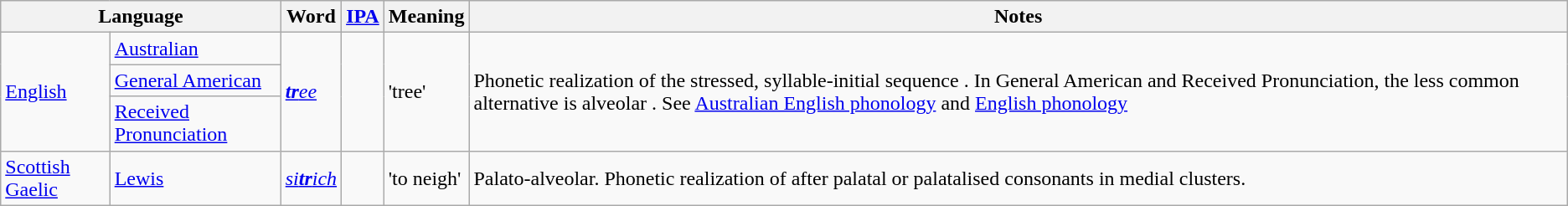<table class="wikitable">
<tr>
<th colspan="2">Language</th>
<th>Word</th>
<th><a href='#'>IPA</a></th>
<th>Meaning</th>
<th>Notes</th>
</tr>
<tr>
<td rowspan=3><a href='#'>English</a></td>
<td><a href='#'>Australian</a></td>
<td rowspan=3><em><a href='#'><strong>tr</strong>ee</a></em></td>
<td rowspan=3></td>
<td rowspan=3>'tree'</td>
<td rowspan=3>Phonetic realization of the stressed, syllable-initial sequence . In General American and Received Pronunciation, the less common alternative is alveolar . See <a href='#'>Australian English phonology</a> and <a href='#'>English phonology</a></td>
</tr>
<tr>
<td><a href='#'>General American</a></td>
</tr>
<tr>
<td><a href='#'>Received Pronunciation</a></td>
</tr>
<tr>
<td><a href='#'>Scottish Gaelic</a></td>
<td><a href='#'>Lewis</a></td>
<td><em><a href='#'>si<strong>tr</strong>ich</a></em></td>
<td></td>
<td>'to neigh'</td>
<td>Palato-alveolar. Phonetic realization of  after palatal or palatalised consonants in medial clusters.</td>
</tr>
</table>
